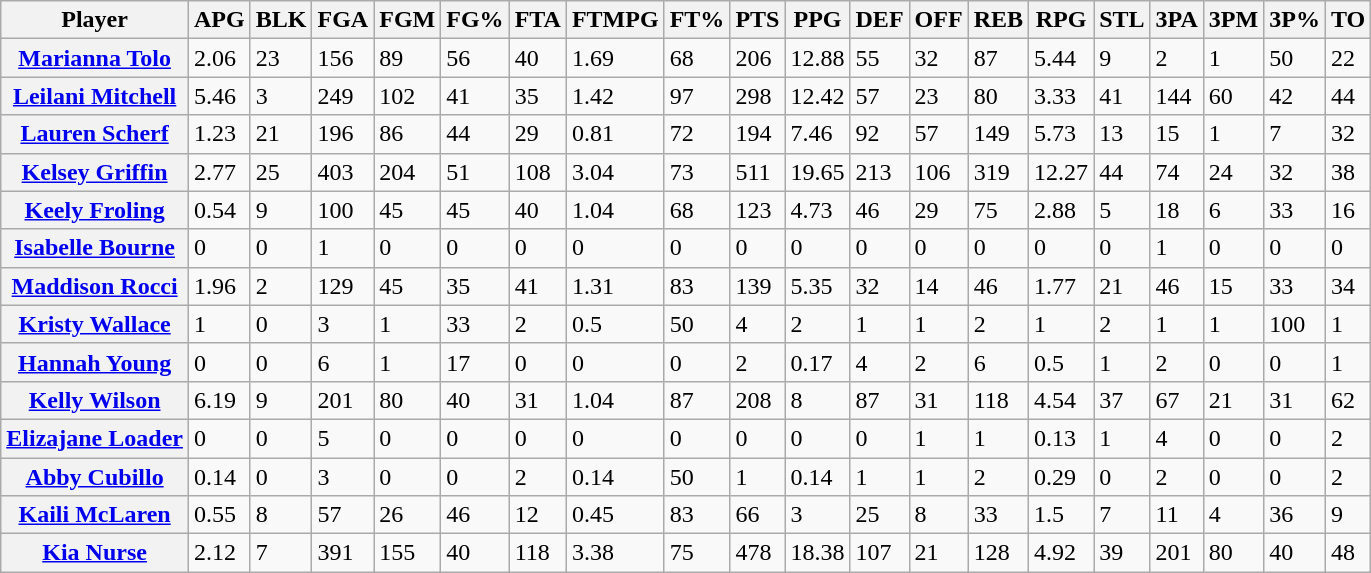<table class="wikitable sortable">
<tr>
<th>Player</th>
<th>APG</th>
<th>BLK</th>
<th>FGA</th>
<th>FGM</th>
<th>FG%</th>
<th>FTA</th>
<th>FTMPG</th>
<th>FT%</th>
<th>PTS</th>
<th>PPG</th>
<th>DEF</th>
<th>OFF</th>
<th>REB</th>
<th>RPG</th>
<th>STL</th>
<th>3PA</th>
<th>3PM</th>
<th>3P%</th>
<th>TO</th>
</tr>
<tr>
<th><a href='#'>Marianna Tolo</a></th>
<td>2.06</td>
<td>23</td>
<td>156</td>
<td>89</td>
<td>56</td>
<td>40</td>
<td>1.69</td>
<td>68</td>
<td>206</td>
<td>12.88</td>
<td>55</td>
<td>32</td>
<td>87</td>
<td>5.44</td>
<td>9</td>
<td>2</td>
<td>1</td>
<td>50</td>
<td>22</td>
</tr>
<tr>
<th><a href='#'>Leilani Mitchell</a></th>
<td>5.46</td>
<td>3</td>
<td>249</td>
<td>102</td>
<td>41</td>
<td>35</td>
<td>1.42</td>
<td>97</td>
<td>298</td>
<td>12.42</td>
<td>57</td>
<td>23</td>
<td>80</td>
<td>3.33</td>
<td>41</td>
<td>144</td>
<td>60</td>
<td>42</td>
<td>44</td>
</tr>
<tr>
<th><a href='#'>Lauren Scherf</a></th>
<td>1.23</td>
<td>21</td>
<td>196</td>
<td>86</td>
<td>44</td>
<td>29</td>
<td>0.81</td>
<td>72</td>
<td>194</td>
<td>7.46</td>
<td>92</td>
<td>57</td>
<td>149</td>
<td>5.73</td>
<td>13</td>
<td>15</td>
<td>1</td>
<td>7</td>
<td>32</td>
</tr>
<tr>
<th><a href='#'>Kelsey Griffin</a></th>
<td>2.77</td>
<td>25</td>
<td>403</td>
<td>204</td>
<td>51</td>
<td>108</td>
<td>3.04</td>
<td>73</td>
<td>511</td>
<td>19.65</td>
<td>213</td>
<td>106</td>
<td>319</td>
<td>12.27</td>
<td>44</td>
<td>74</td>
<td>24</td>
<td>32</td>
<td>38</td>
</tr>
<tr>
<th><a href='#'>Keely Froling</a></th>
<td>0.54</td>
<td>9</td>
<td>100</td>
<td>45</td>
<td>45</td>
<td>40</td>
<td>1.04</td>
<td>68</td>
<td>123</td>
<td>4.73</td>
<td>46</td>
<td>29</td>
<td>75</td>
<td>2.88</td>
<td>5</td>
<td>18</td>
<td>6</td>
<td>33</td>
<td>16</td>
</tr>
<tr>
<th><a href='#'>Isabelle Bourne</a></th>
<td>0</td>
<td>0</td>
<td>1</td>
<td>0</td>
<td>0</td>
<td>0</td>
<td>0</td>
<td>0</td>
<td>0</td>
<td>0</td>
<td>0</td>
<td>0</td>
<td>0</td>
<td>0</td>
<td>0</td>
<td>1</td>
<td>0</td>
<td>0</td>
<td>0</td>
</tr>
<tr>
<th><a href='#'>Maddison Rocci</a></th>
<td>1.96</td>
<td>2</td>
<td>129</td>
<td>45</td>
<td>35</td>
<td>41</td>
<td>1.31</td>
<td>83</td>
<td>139</td>
<td>5.35</td>
<td>32</td>
<td>14</td>
<td>46</td>
<td>1.77</td>
<td>21</td>
<td>46</td>
<td>15</td>
<td>33</td>
<td>34</td>
</tr>
<tr>
<th><a href='#'>Kristy Wallace</a></th>
<td>1</td>
<td>0</td>
<td>3</td>
<td>1</td>
<td>33</td>
<td>2</td>
<td>0.5</td>
<td>50</td>
<td>4</td>
<td>2</td>
<td>1</td>
<td>1</td>
<td>2</td>
<td>1</td>
<td>2</td>
<td>1</td>
<td>1</td>
<td>100</td>
<td>1</td>
</tr>
<tr>
<th><a href='#'>Hannah Young</a></th>
<td>0</td>
<td>0</td>
<td>6</td>
<td>1</td>
<td>17</td>
<td>0</td>
<td>0</td>
<td>0</td>
<td>2</td>
<td>0.17</td>
<td>4</td>
<td>2</td>
<td>6</td>
<td>0.5</td>
<td>1</td>
<td>2</td>
<td>0</td>
<td>0</td>
<td>1</td>
</tr>
<tr>
<th><a href='#'>Kelly Wilson</a></th>
<td>6.19</td>
<td>9</td>
<td>201</td>
<td>80</td>
<td>40</td>
<td>31</td>
<td>1.04</td>
<td>87</td>
<td>208</td>
<td>8</td>
<td>87</td>
<td>31</td>
<td>118</td>
<td>4.54</td>
<td>37</td>
<td>67</td>
<td>21</td>
<td>31</td>
<td>62</td>
</tr>
<tr>
<th><a href='#'>Elizajane Loader</a></th>
<td>0</td>
<td>0</td>
<td>5</td>
<td>0</td>
<td>0</td>
<td>0</td>
<td>0</td>
<td>0</td>
<td>0</td>
<td>0</td>
<td>0</td>
<td>1</td>
<td>1</td>
<td>0.13</td>
<td>1</td>
<td>4</td>
<td>0</td>
<td>0</td>
<td>2</td>
</tr>
<tr>
<th><a href='#'>Abby Cubillo</a></th>
<td>0.14</td>
<td>0</td>
<td>3</td>
<td>0</td>
<td>0</td>
<td>2</td>
<td>0.14</td>
<td>50</td>
<td>1</td>
<td>0.14</td>
<td>1</td>
<td>1</td>
<td>2</td>
<td>0.29</td>
<td>0</td>
<td>2</td>
<td>0</td>
<td>0</td>
<td>2</td>
</tr>
<tr>
<th><a href='#'>Kaili McLaren</a></th>
<td>0.55</td>
<td>8</td>
<td>57</td>
<td>26</td>
<td>46</td>
<td>12</td>
<td>0.45</td>
<td>83</td>
<td>66</td>
<td>3</td>
<td>25</td>
<td>8</td>
<td>33</td>
<td>1.5</td>
<td>7</td>
<td>11</td>
<td>4</td>
<td>36</td>
<td>9</td>
</tr>
<tr>
<th><a href='#'>Kia Nurse</a></th>
<td>2.12</td>
<td>7</td>
<td>391</td>
<td>155</td>
<td>40</td>
<td>118</td>
<td>3.38</td>
<td>75</td>
<td>478</td>
<td>18.38</td>
<td>107</td>
<td>21</td>
<td>128</td>
<td>4.92</td>
<td>39</td>
<td>201</td>
<td>80</td>
<td>40</td>
<td>48</td>
</tr>
</table>
